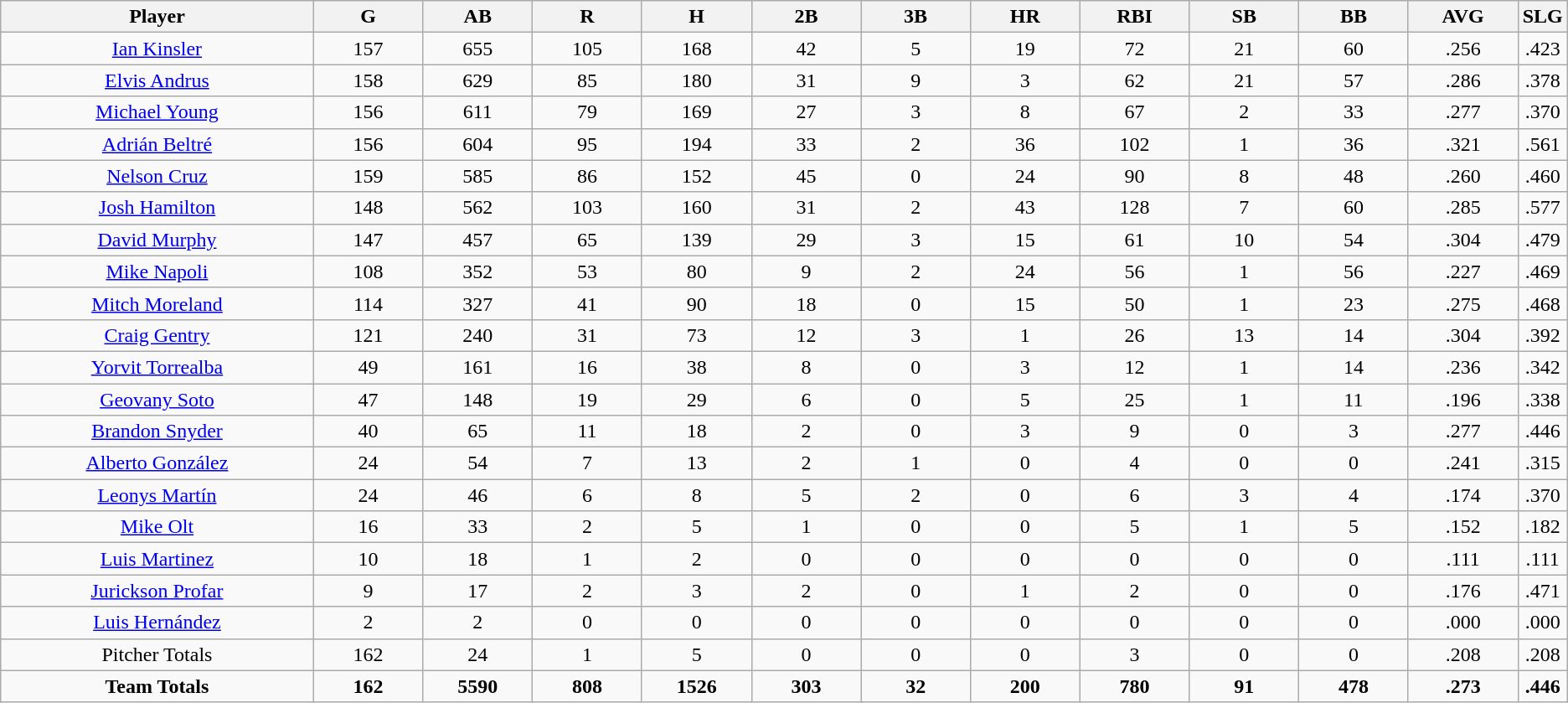<table class=wikitable style="text-align:center">
<tr>
<th bgcolor=#DDDDFF; width="20%">Player</th>
<th bgcolor=#DDDDFF; width="7%">G</th>
<th bgcolor=#DDDDFF; width="7%">AB</th>
<th bgcolor=#DDDDFF; width="7%">R</th>
<th bgcolor=#DDDDFF; width="7%">H</th>
<th bgcolor=#DDDDFF; width="7%">2B</th>
<th bgcolor=#DDDDFF; width="7%">3B</th>
<th bgcolor=#DDDDFF; width="7%">HR</th>
<th bgcolor=#DDDDFF; width="7%">RBI</th>
<th bgcolor=#DDDDFF; width="7%">SB</th>
<th bgcolor=#DDDDFF; width="7%">BB</th>
<th bgcolor=#DDDDFF; width="7%">AVG</th>
<th bgcolor=#DDDDFF; width="7%">SLG</th>
</tr>
<tr>
<td><a href='#'>Ian Kinsler</a></td>
<td>157</td>
<td>655</td>
<td>105</td>
<td>168</td>
<td>42</td>
<td>5</td>
<td>19</td>
<td>72</td>
<td>21</td>
<td>60</td>
<td>.256</td>
<td>.423</td>
</tr>
<tr>
<td><a href='#'>Elvis Andrus</a></td>
<td>158</td>
<td>629</td>
<td>85</td>
<td>180</td>
<td>31</td>
<td>9</td>
<td>3</td>
<td>62</td>
<td>21</td>
<td>57</td>
<td>.286</td>
<td>.378</td>
</tr>
<tr>
<td><a href='#'>Michael Young</a></td>
<td>156</td>
<td>611</td>
<td>79</td>
<td>169</td>
<td>27</td>
<td>3</td>
<td>8</td>
<td>67</td>
<td>2</td>
<td>33</td>
<td>.277</td>
<td>.370</td>
</tr>
<tr>
<td><a href='#'>Adrián Beltré</a></td>
<td>156</td>
<td>604</td>
<td>95</td>
<td>194</td>
<td>33</td>
<td>2</td>
<td>36</td>
<td>102</td>
<td>1</td>
<td>36</td>
<td>.321</td>
<td>.561</td>
</tr>
<tr>
<td><a href='#'>Nelson Cruz</a></td>
<td>159</td>
<td>585</td>
<td>86</td>
<td>152</td>
<td>45</td>
<td>0</td>
<td>24</td>
<td>90</td>
<td>8</td>
<td>48</td>
<td>.260</td>
<td>.460</td>
</tr>
<tr>
<td><a href='#'>Josh Hamilton</a></td>
<td>148</td>
<td>562</td>
<td>103</td>
<td>160</td>
<td>31</td>
<td>2</td>
<td>43</td>
<td>128</td>
<td>7</td>
<td>60</td>
<td>.285</td>
<td>.577</td>
</tr>
<tr>
<td><a href='#'>David Murphy</a></td>
<td>147</td>
<td>457</td>
<td>65</td>
<td>139</td>
<td>29</td>
<td>3</td>
<td>15</td>
<td>61</td>
<td>10</td>
<td>54</td>
<td>.304</td>
<td>.479</td>
</tr>
<tr>
<td><a href='#'>Mike Napoli</a></td>
<td>108</td>
<td>352</td>
<td>53</td>
<td>80</td>
<td>9</td>
<td>2</td>
<td>24</td>
<td>56</td>
<td>1</td>
<td>56</td>
<td>.227</td>
<td>.469</td>
</tr>
<tr>
<td><a href='#'>Mitch Moreland</a></td>
<td>114</td>
<td>327</td>
<td>41</td>
<td>90</td>
<td>18</td>
<td>0</td>
<td>15</td>
<td>50</td>
<td>1</td>
<td>23</td>
<td>.275</td>
<td>.468</td>
</tr>
<tr>
<td><a href='#'>Craig Gentry</a></td>
<td>121</td>
<td>240</td>
<td>31</td>
<td>73</td>
<td>12</td>
<td>3</td>
<td>1</td>
<td>26</td>
<td>13</td>
<td>14</td>
<td>.304</td>
<td>.392</td>
</tr>
<tr>
<td><a href='#'>Yorvit Torrealba</a></td>
<td>49</td>
<td>161</td>
<td>16</td>
<td>38</td>
<td>8</td>
<td>0</td>
<td>3</td>
<td>12</td>
<td>1</td>
<td>14</td>
<td>.236</td>
<td>.342</td>
</tr>
<tr>
<td><a href='#'>Geovany Soto</a></td>
<td>47</td>
<td>148</td>
<td>19</td>
<td>29</td>
<td>6</td>
<td>0</td>
<td>5</td>
<td>25</td>
<td>1</td>
<td>11</td>
<td>.196</td>
<td>.338</td>
</tr>
<tr>
<td><a href='#'>Brandon Snyder</a></td>
<td>40</td>
<td>65</td>
<td>11</td>
<td>18</td>
<td>2</td>
<td>0</td>
<td>3</td>
<td>9</td>
<td>0</td>
<td>3</td>
<td>.277</td>
<td>.446</td>
</tr>
<tr>
<td><a href='#'>Alberto González</a></td>
<td>24</td>
<td>54</td>
<td>7</td>
<td>13</td>
<td>2</td>
<td>1</td>
<td>0</td>
<td>4</td>
<td>0</td>
<td>0</td>
<td>.241</td>
<td>.315</td>
</tr>
<tr>
<td><a href='#'>Leonys Martín</a></td>
<td>24</td>
<td>46</td>
<td>6</td>
<td>8</td>
<td>5</td>
<td>2</td>
<td>0</td>
<td>6</td>
<td>3</td>
<td>4</td>
<td>.174</td>
<td>.370</td>
</tr>
<tr>
<td><a href='#'>Mike Olt</a></td>
<td>16</td>
<td>33</td>
<td>2</td>
<td>5</td>
<td>1</td>
<td>0</td>
<td>0</td>
<td>5</td>
<td>1</td>
<td>5</td>
<td>.152</td>
<td>.182</td>
</tr>
<tr>
<td><a href='#'>Luis Martinez</a></td>
<td>10</td>
<td>18</td>
<td>1</td>
<td>2</td>
<td>0</td>
<td>0</td>
<td>0</td>
<td>0</td>
<td>0</td>
<td>0</td>
<td>.111</td>
<td>.111</td>
</tr>
<tr>
<td><a href='#'>Jurickson Profar</a></td>
<td>9</td>
<td>17</td>
<td>2</td>
<td>3</td>
<td>2</td>
<td>0</td>
<td>1</td>
<td>2</td>
<td>0</td>
<td>0</td>
<td>.176</td>
<td>.471</td>
</tr>
<tr>
<td><a href='#'>Luis Hernández</a></td>
<td>2</td>
<td>2</td>
<td>0</td>
<td>0</td>
<td>0</td>
<td>0</td>
<td>0</td>
<td>0</td>
<td>0</td>
<td>0</td>
<td>.000</td>
<td>.000</td>
</tr>
<tr>
<td>Pitcher Totals</td>
<td>162</td>
<td>24</td>
<td>1</td>
<td>5</td>
<td>0</td>
<td>0</td>
<td>0</td>
<td>3</td>
<td>0</td>
<td>0</td>
<td>.208</td>
<td>.208</td>
</tr>
<tr>
<td><strong>Team Totals</strong></td>
<td><strong>162</strong></td>
<td><strong>5590</strong></td>
<td><strong>808</strong></td>
<td><strong>1526</strong></td>
<td><strong>303</strong></td>
<td><strong>32</strong></td>
<td><strong>200</strong></td>
<td><strong>780</strong></td>
<td><strong>91</strong></td>
<td><strong>478</strong></td>
<td><strong>.273</strong></td>
<td><strong>.446</strong></td>
</tr>
</table>
